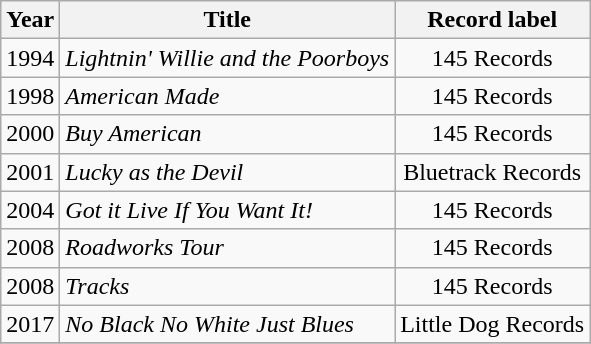<table class="wikitable sortable">
<tr>
<th>Year</th>
<th>Title</th>
<th>Record label</th>
</tr>
<tr>
<td>1994</td>
<td><em>Lightnin' Willie and the Poorboys</em></td>
<td style="text-align:center;">145 Records</td>
</tr>
<tr>
<td>1998</td>
<td><em>American Made</em></td>
<td style="text-align:center;">145 Records</td>
</tr>
<tr>
<td>2000</td>
<td><em>Buy American</em></td>
<td style="text-align:center;">145 Records</td>
</tr>
<tr>
<td>2001</td>
<td><em>Lucky as the Devil</em></td>
<td style="text-align:center;">Bluetrack Records</td>
</tr>
<tr>
<td>2004</td>
<td><em>Got it Live If You Want It!</em></td>
<td style="text-align:center;">145 Records</td>
</tr>
<tr>
<td>2008</td>
<td><em>Roadworks Tour</em></td>
<td style="text-align:center;">145 Records</td>
</tr>
<tr>
<td>2008</td>
<td><em>Tracks</em></td>
<td style="text-align:center;">145 Records</td>
</tr>
<tr>
<td>2017</td>
<td><em>No Black No White Just Blues</em></td>
<td style="text-align:center;">Little Dog Records</td>
</tr>
<tr>
</tr>
</table>
